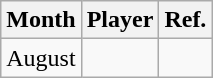<table class="wikitable">
<tr>
<th>Month</th>
<th>Player</th>
<th>Ref.</th>
</tr>
<tr>
<td>August</td>
<td></td>
<td></td>
</tr>
</table>
